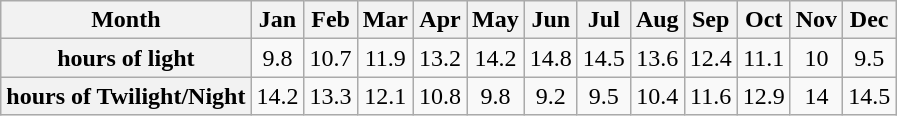<table class="wikitable" style="text-align:center;">
<tr>
<th>Month</th>
<th>Jan</th>
<th>Feb</th>
<th>Mar</th>
<th>Apr</th>
<th>May</th>
<th>Jun</th>
<th>Jul</th>
<th>Aug</th>
<th>Sep</th>
<th>Oct</th>
<th>Nov</th>
<th>Dec</th>
</tr>
<tr>
<th>hours of light</th>
<td>9.8</td>
<td>10.7</td>
<td>11.9</td>
<td>13.2</td>
<td>14.2</td>
<td>14.8</td>
<td>14.5</td>
<td>13.6</td>
<td>12.4</td>
<td>11.1</td>
<td>10</td>
<td>9.5</td>
</tr>
<tr>
<th>hours of Twilight/Night</th>
<td>14.2</td>
<td>13.3</td>
<td>12.1</td>
<td>10.8</td>
<td>9.8</td>
<td>9.2</td>
<td>9.5</td>
<td>10.4</td>
<td>11.6</td>
<td>12.9</td>
<td>14</td>
<td>14.5</td>
</tr>
</table>
